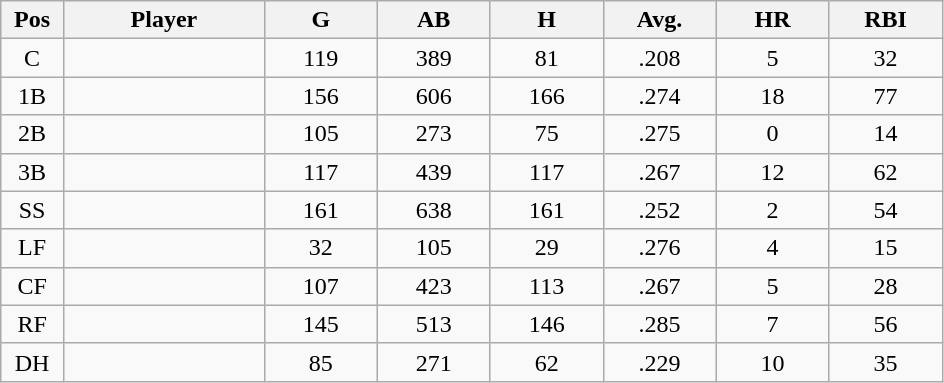<table class="wikitable sortable">
<tr>
<th bgcolor="#DDDDFF" width="5%">Pos</th>
<th bgcolor="#DDDDFF" width="16%">Player</th>
<th bgcolor="#DDDDFF" width="9%">G</th>
<th bgcolor="#DDDDFF" width="9%">AB</th>
<th bgcolor="#DDDDFF" width="9%">H</th>
<th bgcolor="#DDDDFF" width="9%">Avg.</th>
<th bgcolor="#DDDDFF" width="9%">HR</th>
<th bgcolor="#DDDDFF" width="9%">RBI</th>
</tr>
<tr align="center">
<td>C</td>
<td></td>
<td>119</td>
<td>389</td>
<td>81</td>
<td>.208</td>
<td>5</td>
<td>32</td>
</tr>
<tr align="center">
<td>1B</td>
<td></td>
<td>156</td>
<td>606</td>
<td>166</td>
<td>.274</td>
<td>18</td>
<td>77</td>
</tr>
<tr align="center">
<td>2B</td>
<td></td>
<td>105</td>
<td>273</td>
<td>75</td>
<td>.275</td>
<td>0</td>
<td>14</td>
</tr>
<tr align="center">
<td>3B</td>
<td></td>
<td>117</td>
<td>439</td>
<td>117</td>
<td>.267</td>
<td>12</td>
<td>62</td>
</tr>
<tr align="center">
<td>SS</td>
<td></td>
<td>161</td>
<td>638</td>
<td>161</td>
<td>.252</td>
<td>2</td>
<td>54</td>
</tr>
<tr align="center">
<td>LF</td>
<td></td>
<td>32</td>
<td>105</td>
<td>29</td>
<td>.276</td>
<td>4</td>
<td>15</td>
</tr>
<tr align="center">
<td>CF</td>
<td></td>
<td>107</td>
<td>423</td>
<td>113</td>
<td>.267</td>
<td>5</td>
<td>28</td>
</tr>
<tr align="center">
<td>RF</td>
<td></td>
<td>145</td>
<td>513</td>
<td>146</td>
<td>.285</td>
<td>7</td>
<td>56</td>
</tr>
<tr align="center">
<td>DH</td>
<td></td>
<td>85</td>
<td>271</td>
<td>62</td>
<td>.229</td>
<td>10</td>
<td>35</td>
</tr>
</table>
